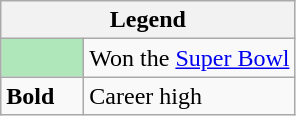<table class="wikitable mw-collapsible mw-collapsed">
<tr>
<th colspan="2">Legend</th>
</tr>
<tr>
<td style="background:#afe6ba; width:3em;"></td>
<td>Won the <a href='#'>Super Bowl</a></td>
</tr>
<tr>
<td><strong>Bold</strong></td>
<td>Career high</td>
</tr>
</table>
